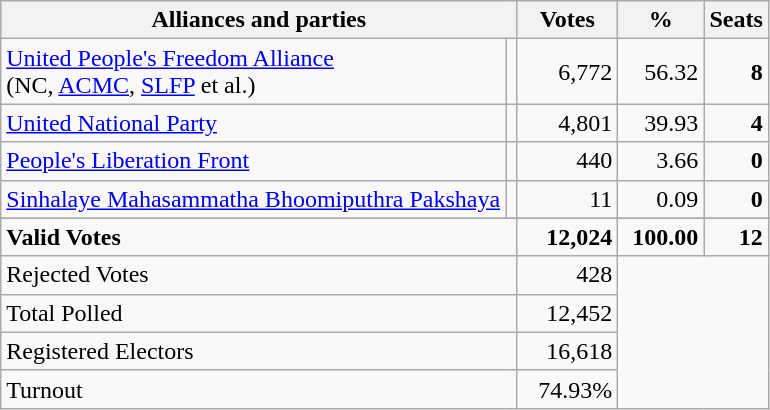<table class="wikitable" border="1" style="text-align:right;">
<tr>
<th valign=bottom align=left colspan=2>Alliances and parties</th>
<th valign=bottom align=center width="60">Votes</th>
<th valign=bottom align=center width="50">%</th>
<th valign=bottom align=center>Seats</th>
</tr>
<tr>
<td align=left><a href='#'>United People's Freedom Alliance</a><br>(NC, <a href='#'>ACMC</a>, <a href='#'>SLFP</a> et al.)</td>
<td bgcolor=></td>
<td>6,772</td>
<td>56.32</td>
<td><strong>8</strong></td>
</tr>
<tr>
<td align=left><a href='#'>United National Party</a></td>
<td bgcolor=></td>
<td>4,801</td>
<td>39.93</td>
<td><strong>4</strong></td>
</tr>
<tr>
<td align=left><a href='#'>People's Liberation Front</a></td>
<td bgcolor=></td>
<td>440</td>
<td>3.66</td>
<td><strong>0</strong></td>
</tr>
<tr>
<td align=left><a href='#'>Sinhalaye Mahasammatha Bhoomiputhra Pakshaya</a></td>
<td bgcolor=></td>
<td>11</td>
<td>0.09</td>
<td><strong>0</strong></td>
</tr>
<tr>
</tr>
<tr>
<td colspan=2 align=left><strong>Valid Votes</strong></td>
<td><strong>12,024</strong></td>
<td><strong>100.00</strong></td>
<td><strong>12</strong></td>
</tr>
<tr>
<td colspan=2 align=left>Rejected Votes</td>
<td>428</td>
<td colspan="2" rowspan="4"></td>
</tr>
<tr>
<td colspan=2 align=left>Total Polled</td>
<td>12,452</td>
</tr>
<tr>
<td colspan=2 align=left>Registered Electors</td>
<td>16,618</td>
</tr>
<tr>
<td colspan=2 align=left>Turnout</td>
<td>74.93%</td>
</tr>
</table>
